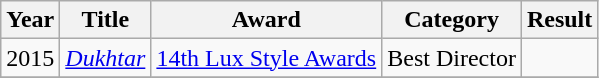<table class="wikitable sortable">
<tr>
<th>Year</th>
<th>Title</th>
<th>Award</th>
<th>Category</th>
<th>Result</th>
</tr>
<tr>
<td>2015</td>
<td><em><a href='#'>Dukhtar</a></em></td>
<td><a href='#'>14th Lux Style Awards</a></td>
<td>Best Director</td>
<td></td>
</tr>
<tr>
</tr>
</table>
